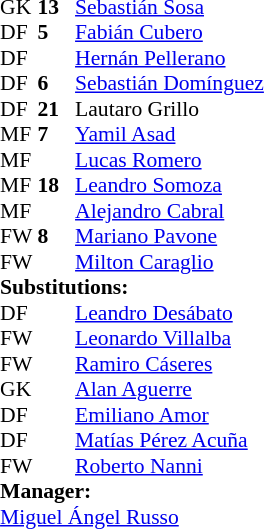<table cellspacing="0" cellpadding="0" style="font-size:90%; margin:0.2em auto;">
<tr>
<th width="25"></th>
<th width="25"></th>
</tr>
<tr>
<td>GK</td>
<td><strong>13</strong></td>
<td> <a href='#'>Sebastián Sosa</a></td>
</tr>
<tr>
<td>DF</td>
<td><strong>5</strong></td>
<td> <a href='#'>Fabián Cubero</a></td>
</tr>
<tr>
<td>DF</td>
<td></td>
<td> <a href='#'>Hernán Pellerano</a></td>
</tr>
<tr>
<td>DF</td>
<td><strong>6</strong></td>
<td> <a href='#'>Sebastián Domínguez</a></td>
</tr>
<tr>
<td>DF</td>
<td><strong>21</strong></td>
<td> Lautaro Grillo</td>
<td></td>
<td></td>
</tr>
<tr>
<td>MF</td>
<td><strong>7</strong></td>
<td> <a href='#'>Yamil Asad</a></td>
<td></td>
<td></td>
</tr>
<tr>
<td>MF</td>
<td></td>
<td> <a href='#'>Lucas Romero</a></td>
<td></td>
<td></td>
</tr>
<tr>
<td>MF</td>
<td><strong>18</strong></td>
<td> <a href='#'>Leandro Somoza</a></td>
<td></td>
<td></td>
</tr>
<tr>
<td>MF</td>
<td></td>
<td> <a href='#'>Alejandro Cabral</a></td>
<td></td>
<td></td>
</tr>
<tr>
<td>FW</td>
<td><strong>8</strong></td>
<td> <a href='#'>Mariano Pavone</a></td>
</tr>
<tr>
<td>FW</td>
<td></td>
<td> <a href='#'>Milton Caraglio</a></td>
</tr>
<tr>
<td colspan=3><strong>Substitutions:</strong></td>
</tr>
<tr>
<td>DF</td>
<td></td>
<td> <a href='#'>Leandro Desábato</a></td>
<td></td>
<td></td>
</tr>
<tr>
<td>FW</td>
<td></td>
<td> <a href='#'>Leonardo Villalba</a></td>
<td></td>
<td></td>
</tr>
<tr>
<td>FW</td>
<td></td>
<td> <a href='#'>Ramiro Cáseres</a></td>
<td></td>
<td></td>
</tr>
<tr>
<td>GK</td>
<td></td>
<td> <a href='#'>Alan Aguerre</a></td>
</tr>
<tr>
<td>DF</td>
<td></td>
<td> <a href='#'>Emiliano Amor</a></td>
</tr>
<tr>
<td>DF</td>
<td></td>
<td> <a href='#'>Matías Pérez Acuña</a></td>
</tr>
<tr>
<td>FW</td>
<td></td>
<td> <a href='#'>Roberto Nanni</a></td>
</tr>
<tr>
<td colspan=3><strong>Manager:</strong></td>
</tr>
<tr>
<td colspan=4> <a href='#'>Miguel Ángel Russo</a></td>
</tr>
</table>
